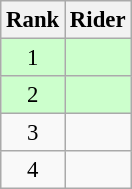<table class="wikitable" style="font-size:95%" style="width:25em;">
<tr>
<th>Rank</th>
<th>Rider</th>
</tr>
<tr bgcolor=ccffcc>
<td align=center>1</td>
<td></td>
</tr>
<tr bgcolor=ccffcc>
<td align=center>2</td>
<td></td>
</tr>
<tr>
<td align=center>3</td>
<td></td>
</tr>
<tr>
<td align=center>4</td>
<td></td>
</tr>
</table>
